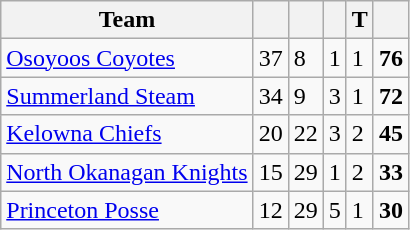<table class="wikitable sortable">
<tr>
<th>Team</th>
<th></th>
<th></th>
<th></th>
<th>T</th>
<th></th>
</tr>
<tr>
<td align="left"><a href='#'>Osoyoos Coyotes</a></td>
<td>37</td>
<td>8</td>
<td>1</td>
<td>1</td>
<td><strong>76</strong></td>
</tr>
<tr>
<td align="left"><a href='#'>Summerland Steam</a></td>
<td>34</td>
<td>9</td>
<td>3</td>
<td>1</td>
<td><strong>72</strong></td>
</tr>
<tr>
<td align="left"><a href='#'>Kelowna Chiefs</a></td>
<td>20</td>
<td>22</td>
<td>3</td>
<td>2</td>
<td><strong>45</strong></td>
</tr>
<tr>
<td align="left"><a href='#'>North Okanagan Knights</a></td>
<td>15</td>
<td>29</td>
<td>1</td>
<td>2</td>
<td><strong>33</strong></td>
</tr>
<tr>
<td align="left"><a href='#'>Princeton Posse</a></td>
<td>12</td>
<td>29</td>
<td>5</td>
<td>1</td>
<td><strong>30</strong></td>
</tr>
</table>
